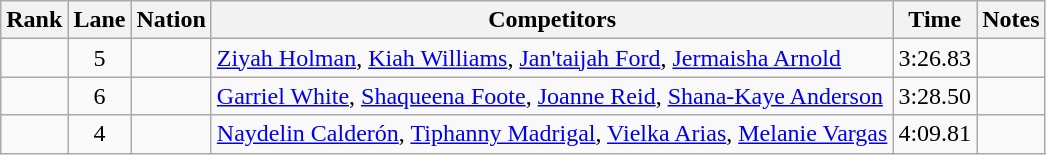<table class="wikitable sortable" style="text-align:center">
<tr>
<th>Rank</th>
<th>Lane</th>
<th>Nation</th>
<th>Competitors</th>
<th>Time</th>
<th>Notes</th>
</tr>
<tr>
<td></td>
<td>5</td>
<td align=left></td>
<td align=left><a href='#'>Ziyah Holman</a>, <a href='#'>Kiah Williams</a>, <a href='#'>Jan'taijah Ford</a>, <a href='#'>Jermaisha Arnold</a></td>
<td>3:26.83</td>
<td></td>
</tr>
<tr>
<td></td>
<td>6</td>
<td align=left></td>
<td align=left><a href='#'>Garriel White</a>, <a href='#'>Shaqueena Foote</a>, <a href='#'>Joanne Reid</a>, <a href='#'>Shana-Kaye Anderson</a></td>
<td>3:28.50</td>
<td></td>
</tr>
<tr>
<td></td>
<td>4</td>
<td align=left></td>
<td align=left><a href='#'>Naydelin Calderón</a>, <a href='#'>Tiphanny Madrigal</a>, <a href='#'>Vielka Arias</a>, <a href='#'>Melanie Vargas</a></td>
<td>4:09.81</td>
<td></td>
</tr>
</table>
